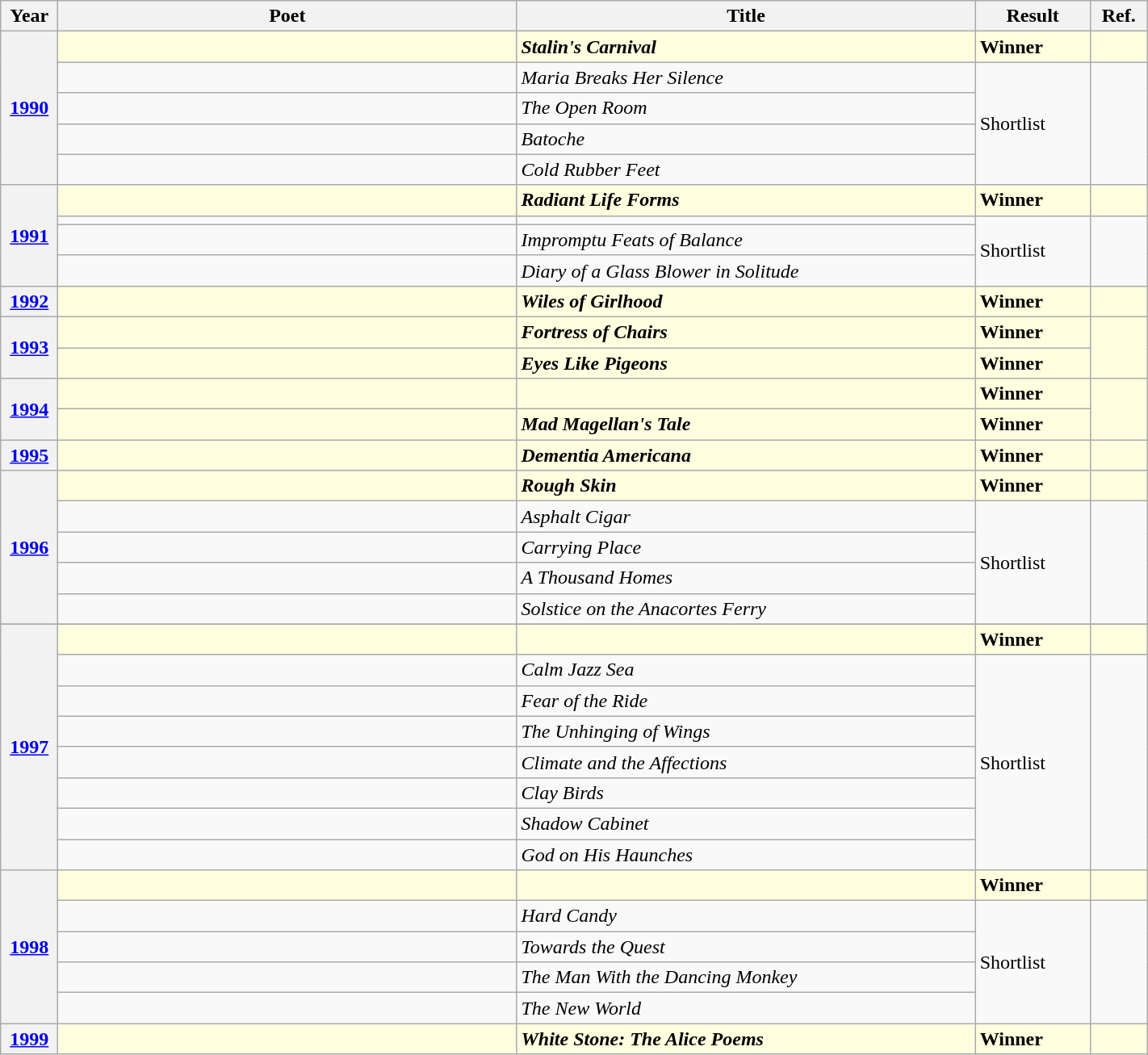<table class="wikitable sortable mw-collapsible" width=75% width=100%>
<tr>
<th width=5%>Year</th>
<th width=40%>Poet</th>
<th width=40%>Title</th>
<th width=10%>Result</th>
<th width=5% class="unsortable">Ref.</th>
</tr>
<tr style=background:lightyellow>
<th rowspan=5><a href='#'>1990</a></th>
<td><strong></strong></td>
<td><strong><em>Stalin's Carnival</em></strong></td>
<td><strong>Winner</strong></td>
<td></td>
</tr>
<tr>
<td></td>
<td><em>Maria Breaks Her Silence</em></td>
<td rowspan=4>Shortlist</td>
<td rowspan=4></td>
</tr>
<tr>
<td></td>
<td><em>The Open Room</em></td>
</tr>
<tr>
<td></td>
<td><em>Batoche</em></td>
</tr>
<tr>
<td></td>
<td><em>Cold Rubber Feet</em></td>
</tr>
<tr style=background:lightyellow>
<th rowspan="4"><a href='#'>1991</a></th>
<td><strong></strong></td>
<td><strong><em>Radiant Life Forms</em></strong></td>
<td><strong>Winner</strong></td>
<td></td>
</tr>
<tr>
<td></td>
<td><em></em></td>
<td rowspan=3>Shortlist</td>
<td rowspan=3></td>
</tr>
<tr>
<td></td>
<td><em>Impromptu Feats of Balance</em></td>
</tr>
<tr>
<td></td>
<td><em>Diary of a Glass Blower in Solitude</em></td>
</tr>
<tr style=background:lightyellow>
<th><a href='#'>1992</a></th>
<td><strong></strong></td>
<td><strong><em>Wiles of Girlhood</em></strong></td>
<td><strong>Winner</strong></td>
<td></td>
</tr>
<tr style=background:lightyellow>
<th rowspan=2><a href='#'>1993</a></th>
<td><strong></strong></td>
<td><strong><em>Fortress of Chairs</em></strong></td>
<td><strong>Winner</strong></td>
<td rowspan=2></td>
</tr>
<tr style=background:lightyellow>
<td><strong></strong></td>
<td><strong><em>Eyes Like Pigeons</em></strong></td>
<td><strong>Winner</strong></td>
</tr>
<tr style=background:lightyellow>
<th rowspan=2><a href='#'>1994</a></th>
<td><strong></strong></td>
<td><strong><em></em></strong></td>
<td><strong>Winner</strong></td>
<td rowspan=2></td>
</tr>
<tr style=background:lightyellow>
<td><strong></strong></td>
<td><strong><em>Mad Magellan's Tale</em></strong></td>
<td><strong>Winner</strong></td>
</tr>
<tr style=background:lightyellow>
<th><a href='#'>1995</a></th>
<td><strong></strong></td>
<td><strong><em>Dementia Americana</em></strong></td>
<td><strong>Winner</strong></td>
<td></td>
</tr>
<tr style=background:lightyellow>
<th rowspan=5><a href='#'>1996</a></th>
<td><strong></strong></td>
<td><strong><em>Rough Skin</em></strong></td>
<td><strong>Winner</strong></td>
<td></td>
</tr>
<tr>
<td></td>
<td><em>Asphalt Cigar</em></td>
<td rowspan=4>Shortlist</td>
<td rowspan=4></td>
</tr>
<tr>
<td></td>
<td><em>Carrying Place</em></td>
</tr>
<tr>
<td></td>
<td><em>A Thousand Homes</em></td>
</tr>
<tr>
<td></td>
<td><em>Solstice on the Anacortes Ferry</em></td>
</tr>
<tr>
</tr>
<tr style=background:lightyellow>
<th rowspan=8><a href='#'>1997</a></th>
<td><strong></strong></td>
<td><strong><em></em></strong></td>
<td><strong>Winner</strong></td>
<td></td>
</tr>
<tr>
<td></td>
<td><em>Calm Jazz Sea</em></td>
<td rowspan=7>Shortlist</td>
<td rowspan=7></td>
</tr>
<tr>
<td></td>
<td><em>Fear of the Ride</em></td>
</tr>
<tr>
<td></td>
<td><em>The Unhinging of Wings</em></td>
</tr>
<tr>
<td></td>
<td><em>Climate and the Affections</em></td>
</tr>
<tr>
<td></td>
<td><em>Clay Birds</em></td>
</tr>
<tr>
<td></td>
<td><em>Shadow Cabinet</em></td>
</tr>
<tr>
<td></td>
<td><em>God on His Haunches</em></td>
</tr>
<tr style=background:lightyellow>
<th rowspan=5><a href='#'>1998</a></th>
<td><strong></strong></td>
<td><strong><em></em></strong></td>
<td><strong>Winner</strong></td>
<td></td>
</tr>
<tr>
<td></td>
<td><em>Hard Candy</em></td>
<td rowspan=4>Shortlist</td>
<td rowspan=4></td>
</tr>
<tr>
<td></td>
<td><em>Towards the Quest</em></td>
</tr>
<tr>
<td></td>
<td><em>The Man With the Dancing Monkey</em></td>
</tr>
<tr>
<td></td>
<td><em>The New World</em></td>
</tr>
<tr style=background:lightyellow>
<th><a href='#'>1999</a></th>
<td><strong></strong></td>
<td><strong><em>White Stone: The Alice Poems</em></strong></td>
<td><strong>Winner</strong></td>
<td></td>
</tr>
</table>
